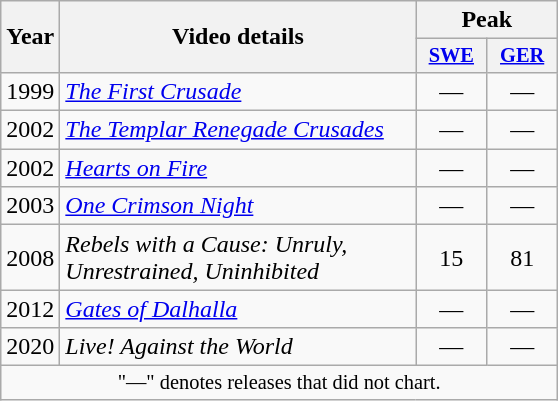<table class="wikitable">
<tr>
<th rowspan="2">Year</th>
<th rowspan="2" style="width:230px;">Video details</th>
<th colspan="2">Peak</th>
</tr>
<tr>
<th style="width:3em;font-size:85%;"><a href='#'>SWE</a><br></th>
<th style="width:3em;font-size:85%;"><a href='#'>GER</a><br></th>
</tr>
<tr>
<td>1999</td>
<td><em><a href='#'>The First Crusade</a></em></td>
<td style="text-align:center;">—</td>
<td style="text-align:center;">—</td>
</tr>
<tr>
<td>2002</td>
<td><em><a href='#'>The Templar Renegade Crusades</a></em></td>
<td style="text-align:center;">—</td>
<td style="text-align:center;">—</td>
</tr>
<tr>
<td>2002</td>
<td><em><a href='#'>Hearts on Fire</a></em></td>
<td style="text-align:center;">—</td>
<td style="text-align:center;">—</td>
</tr>
<tr>
<td>2003</td>
<td><em><a href='#'>One Crimson Night</a></em></td>
<td style="text-align:center;">—</td>
<td style="text-align:center;">—</td>
</tr>
<tr>
<td>2008</td>
<td><em>Rebels with a Cause: Unruly, Unrestrained, Uninhibited</em></td>
<td style="text-align:center;">15</td>
<td style="text-align:center;">81</td>
</tr>
<tr>
<td>2012</td>
<td><em><a href='#'>Gates of Dalhalla</a></em></td>
<td style="text-align:center;">—</td>
<td style="text-align:center;">—</td>
</tr>
<tr>
<td>2020</td>
<td><em>Live! Against the World</em></td>
<td style="text-align:center;">—</td>
<td style="text-align:center;">—</td>
</tr>
<tr>
<td colspan="4" style="text-align:center; font-size:85%;">"—" denotes releases that did not chart.</td>
</tr>
</table>
